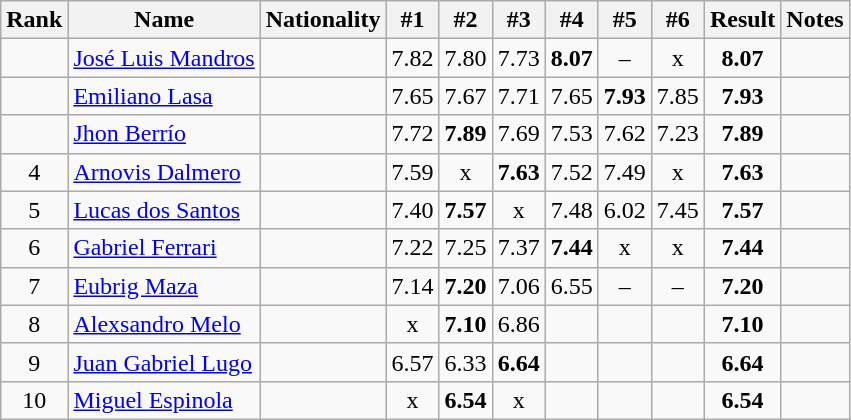<table class="wikitable sortable" style="text-align:center">
<tr>
<th>Rank</th>
<th>Name</th>
<th>Nationality</th>
<th>#1</th>
<th>#2</th>
<th>#3</th>
<th>#4</th>
<th>#5</th>
<th>#6</th>
<th>Result</th>
<th>Notes</th>
</tr>
<tr>
<td></td>
<td align=left><a href='#'>José Luis Mandros</a></td>
<td align=left></td>
<td>7.82</td>
<td>7.80</td>
<td>7.73</td>
<td><strong>8.07</strong></td>
<td>–</td>
<td>x</td>
<td><strong>8.07</strong></td>
<td></td>
</tr>
<tr>
<td></td>
<td align=left><a href='#'>Emiliano Lasa</a></td>
<td align=left></td>
<td>7.65</td>
<td>7.67</td>
<td>7.71</td>
<td>7.65</td>
<td><strong>7.93</strong></td>
<td>7.85</td>
<td><strong>7.93</strong></td>
<td></td>
</tr>
<tr>
<td></td>
<td align=left><a href='#'>Jhon Berrío</a></td>
<td align=left></td>
<td>7.72</td>
<td><strong>7.89</strong></td>
<td>7.69</td>
<td>7.53</td>
<td>7.62</td>
<td>7.23</td>
<td><strong>7.89</strong></td>
<td></td>
</tr>
<tr>
<td>4</td>
<td align=left><a href='#'>Arnovis Dalmero</a></td>
<td align=left></td>
<td>7.59</td>
<td>x</td>
<td><strong>7.63</strong></td>
<td>7.52</td>
<td>7.49</td>
<td>x</td>
<td><strong>7.63</strong></td>
<td></td>
</tr>
<tr>
<td>5</td>
<td align=left><a href='#'>Lucas dos Santos</a></td>
<td align=left></td>
<td>7.40</td>
<td><strong>7.57</strong></td>
<td>x</td>
<td>7.48</td>
<td>6.02</td>
<td>7.45</td>
<td><strong>7.57</strong></td>
<td></td>
</tr>
<tr>
<td>6</td>
<td align=left><a href='#'>Gabriel Ferrari</a></td>
<td align=left></td>
<td>7.22</td>
<td>7.25</td>
<td>7.37</td>
<td><strong>7.44</strong></td>
<td>x</td>
<td>x</td>
<td><strong>7.44</strong></td>
<td></td>
</tr>
<tr>
<td>7</td>
<td align=left><a href='#'>Eubrig Maza</a></td>
<td align=left></td>
<td>7.14</td>
<td><strong>7.20</strong></td>
<td>7.06</td>
<td>6.55</td>
<td>–</td>
<td>–</td>
<td><strong>7.20</strong></td>
<td></td>
</tr>
<tr>
<td>8</td>
<td align=left><a href='#'>Alexsandro Melo</a></td>
<td align=left></td>
<td>x</td>
<td><strong>7.10</strong></td>
<td>6.86</td>
<td></td>
<td></td>
<td></td>
<td><strong>7.10</strong></td>
<td></td>
</tr>
<tr>
<td>9</td>
<td align=left><a href='#'>Juan Gabriel Lugo</a></td>
<td align=left></td>
<td>6.57</td>
<td>6.33</td>
<td><strong>6.64</strong></td>
<td></td>
<td></td>
<td></td>
<td><strong>6.64</strong></td>
<td></td>
</tr>
<tr>
<td>10</td>
<td align=left><a href='#'>Miguel Espinola</a></td>
<td align=left></td>
<td>x</td>
<td><strong>6.54</strong></td>
<td>x</td>
<td></td>
<td></td>
<td></td>
<td><strong>6.54</strong></td>
<td></td>
</tr>
</table>
